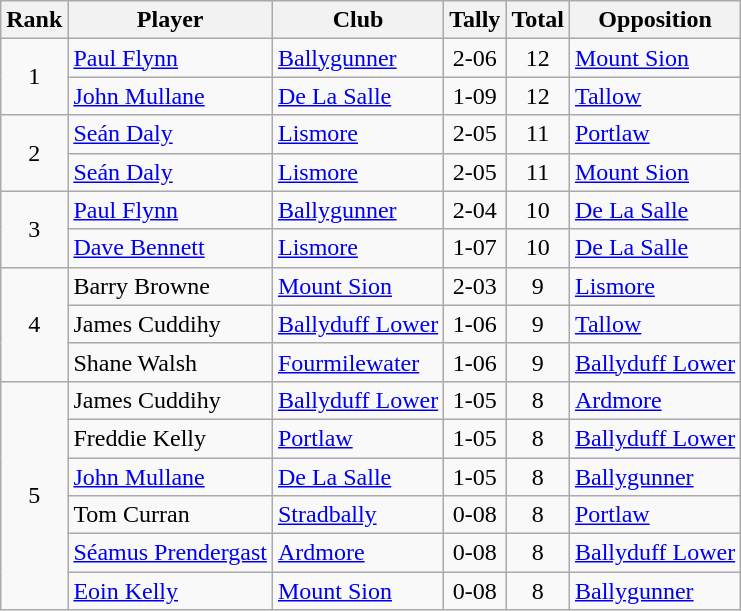<table class="wikitable">
<tr>
<th>Rank</th>
<th>Player</th>
<th>Club</th>
<th>Tally</th>
<th>Total</th>
<th>Opposition</th>
</tr>
<tr>
<td rowspan="2" style="text-align:center;">1</td>
<td><a href='#'>Paul Flynn</a></td>
<td><a href='#'>Ballygunner</a></td>
<td align=center>2-06</td>
<td align=center>12</td>
<td><a href='#'>Mount Sion</a></td>
</tr>
<tr>
<td><a href='#'>John Mullane</a></td>
<td><a href='#'>De La Salle</a></td>
<td align=center>1-09</td>
<td align=center>12</td>
<td><a href='#'>Tallow</a></td>
</tr>
<tr>
<td rowspan="2" style="text-align:center;">2</td>
<td><a href='#'>Seán Daly</a></td>
<td><a href='#'>Lismore</a></td>
<td align=center>2-05</td>
<td align=center>11</td>
<td><a href='#'>Portlaw</a></td>
</tr>
<tr>
<td><a href='#'>Seán Daly</a></td>
<td><a href='#'>Lismore</a></td>
<td align=center>2-05</td>
<td align=center>11</td>
<td><a href='#'>Mount Sion</a></td>
</tr>
<tr>
<td rowspan="2" style="text-align:center;">3</td>
<td><a href='#'>Paul Flynn</a></td>
<td><a href='#'>Ballygunner</a></td>
<td align=center>2-04</td>
<td align=center>10</td>
<td><a href='#'>De La Salle</a></td>
</tr>
<tr>
<td><a href='#'>Dave Bennett</a></td>
<td><a href='#'>Lismore</a></td>
<td align=center>1-07</td>
<td align=center>10</td>
<td><a href='#'>De La Salle</a></td>
</tr>
<tr>
<td rowspan="3" style="text-align:center;">4</td>
<td>Barry Browne</td>
<td><a href='#'>Mount Sion</a></td>
<td align=center>2-03</td>
<td align=center>9</td>
<td><a href='#'>Lismore</a></td>
</tr>
<tr>
<td>James Cuddihy</td>
<td><a href='#'>Ballyduff Lower</a></td>
<td align=center>1-06</td>
<td align=center>9</td>
<td><a href='#'>Tallow</a></td>
</tr>
<tr>
<td>Shane Walsh</td>
<td><a href='#'>Fourmilewater</a></td>
<td align=center>1-06</td>
<td align=center>9</td>
<td><a href='#'>Ballyduff Lower</a></td>
</tr>
<tr>
<td rowspan="6" style="text-align:center;">5</td>
<td>James Cuddihy</td>
<td><a href='#'>Ballyduff Lower</a></td>
<td align=center>1-05</td>
<td align=center>8</td>
<td><a href='#'>Ardmore</a></td>
</tr>
<tr>
<td>Freddie Kelly</td>
<td><a href='#'>Portlaw</a></td>
<td align=center>1-05</td>
<td align=center>8</td>
<td><a href='#'>Ballyduff Lower</a></td>
</tr>
<tr>
<td><a href='#'>John Mullane</a></td>
<td><a href='#'>De La Salle</a></td>
<td align=center>1-05</td>
<td align=center>8</td>
<td><a href='#'>Ballygunner</a></td>
</tr>
<tr>
<td>Tom Curran</td>
<td><a href='#'>Stradbally</a></td>
<td align=center>0-08</td>
<td align=center>8</td>
<td><a href='#'>Portlaw</a></td>
</tr>
<tr>
<td><a href='#'>Séamus Prendergast</a></td>
<td><a href='#'>Ardmore</a></td>
<td align=center>0-08</td>
<td align=center>8</td>
<td><a href='#'>Ballyduff Lower</a></td>
</tr>
<tr>
<td><a href='#'>Eoin Kelly</a></td>
<td><a href='#'>Mount Sion</a></td>
<td align=center>0-08</td>
<td align=center>8</td>
<td><a href='#'>Ballygunner</a></td>
</tr>
</table>
